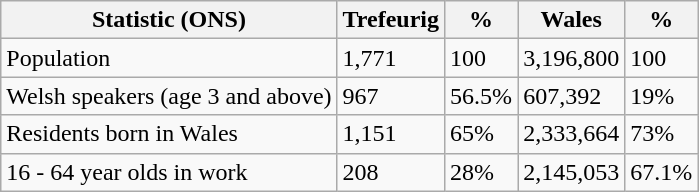<table class="wikitable">
<tr>
<th>Statistic (ONS)</th>
<th>Trefeurig</th>
<th>%</th>
<th>Wales</th>
<th>%</th>
</tr>
<tr>
<td>Population</td>
<td>1,771</td>
<td>100</td>
<td>3,196,800</td>
<td>100</td>
</tr>
<tr>
<td>Welsh speakers (age 3 and above)</td>
<td>967</td>
<td>56.5%</td>
<td>607,392</td>
<td>19%</td>
</tr>
<tr>
<td>Residents born in Wales</td>
<td>1,151</td>
<td>65%</td>
<td>2,333,664</td>
<td>73%</td>
</tr>
<tr>
<td>16 - 64 year olds in work</td>
<td>208</td>
<td>28%</td>
<td>2,145,053</td>
<td>67.1%</td>
</tr>
</table>
